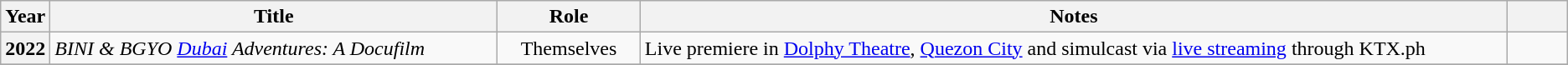<table class="wikitable sortable plainrowheaders" style="text-align:left;">
<tr>
<th style="width:1em;" scope="col">Year</th>
<th style="width:25em;" scope="col">Title</th>
<th style="width:7em;" scope="col">Role</th>
<th style="width:50em;" scope="col">Notes</th>
<th style="width:3em;" scope="col"></th>
</tr>
<tr>
<th style="text-align:center" scope="row"><strong>2022</strong></th>
<td><em>BINI & BGYO <a href='#'>Dubai</a> Adventures: A Docufilm</em></td>
<td style="text-align:center;" rowspan="1">Themselves</td>
<td>Live premiere in <a href='#'>Dolphy Theatre</a>, <a href='#'>Quezon City</a> and simulcast via <a href='#'>live streaming</a> through KTX.ph</td>
<td style="text-align:center"></td>
</tr>
<tr>
</tr>
</table>
